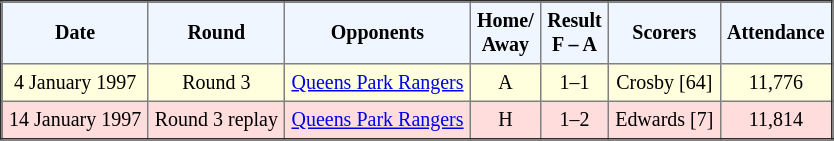<table border="2" cellpadding="4" style="border-collapse:collapse; text-align:center; font-size:smaller;">
<tr style="background:#f0f6ff;">
<th><strong>Date</strong></th>
<th><strong>Round</strong></th>
<th><strong>Opponents</strong></th>
<th><strong>Home/<br>Away</strong></th>
<th><strong>Result<br>F – A</strong></th>
<th><strong>Scorers</strong></th>
<th><strong>Attendance</strong></th>
</tr>
<tr bgcolor="#ffffdd">
<td>4 January 1997</td>
<td>Round 3</td>
<td><a href='#'>Queens Park Rangers</a></td>
<td>A</td>
<td>1–1</td>
<td>Crosby [64]</td>
<td>11,776</td>
</tr>
<tr bgcolor="#ffdddd">
<td>14 January 1997</td>
<td>Round 3 replay</td>
<td><a href='#'>Queens Park Rangers</a></td>
<td>H</td>
<td>1–2</td>
<td>Edwards [7]</td>
<td>11,814</td>
</tr>
</table>
